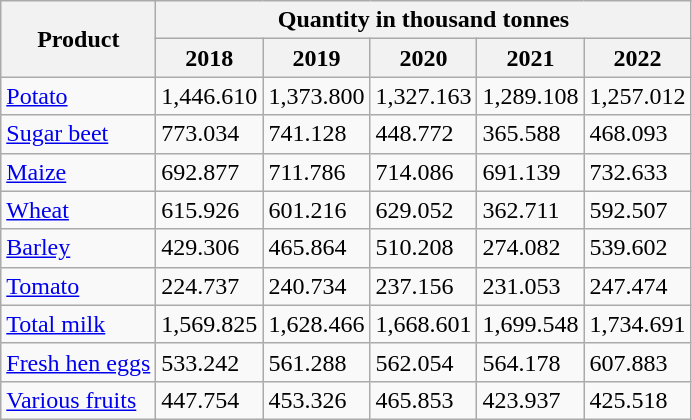<table class="wikitable" align="center">
<tr>
<th rowspan="2">Product</th>
<th colspan="5">Quantity in thousand tonnes</th>
</tr>
<tr>
<th>2018</th>
<th>2019</th>
<th>2020</th>
<th>2021</th>
<th>2022</th>
</tr>
<tr>
<td><a href='#'>Potato</a></td>
<td>1,446.610</td>
<td>1,373.800</td>
<td>1,327.163</td>
<td>1,289.108</td>
<td>1,257.012</td>
</tr>
<tr>
<td><a href='#'>Sugar beet</a></td>
<td>773.034</td>
<td>741.128</td>
<td>448.772</td>
<td>365.588</td>
<td>468.093</td>
</tr>
<tr>
<td><a href='#'>Maize</a></td>
<td>692.877</td>
<td>711.786</td>
<td>714.086</td>
<td>691.139</td>
<td>732.633</td>
</tr>
<tr>
<td><a href='#'>Wheat</a></td>
<td>615.926</td>
<td>601.216</td>
<td>629.052</td>
<td>362.711</td>
<td>592.507</td>
</tr>
<tr>
<td><a href='#'>Barley</a></td>
<td>429.306</td>
<td>465.864</td>
<td>510.208</td>
<td>274.082</td>
<td>539.602</td>
</tr>
<tr>
<td><a href='#'>Tomato</a></td>
<td>224.737</td>
<td>240.734</td>
<td>237.156</td>
<td>231.053</td>
<td>247.474</td>
</tr>
<tr>
<td><a href='#'>Total milk</a></td>
<td>1,569.825</td>
<td>1,628.466</td>
<td>1,668.601</td>
<td>1,699.548</td>
<td>1,734.691</td>
</tr>
<tr>
<td><a href='#'>Fresh hen eggs</a></td>
<td>533.242</td>
<td>561.288</td>
<td>562.054</td>
<td>564.178</td>
<td>607.883</td>
</tr>
<tr>
<td><a href='#'>Various fruits</a></td>
<td>447.754</td>
<td>453.326</td>
<td>465.853</td>
<td>423.937</td>
<td>425.518</td>
</tr>
</table>
